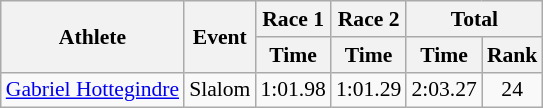<table class="wikitable" style="font-size:90%">
<tr>
<th rowspan="2">Athlete</th>
<th rowspan="2">Event</th>
<th>Race 1</th>
<th>Race 2</th>
<th colspan="2">Total</th>
</tr>
<tr>
<th>Time</th>
<th>Time</th>
<th>Time</th>
<th>Rank</th>
</tr>
<tr>
<td><a href='#'>Gabriel Hottegindre</a></td>
<td>Slalom</td>
<td align="center">1:01.98</td>
<td align="center">1:01.29</td>
<td align="center">2:03.27</td>
<td align="center">24</td>
</tr>
</table>
